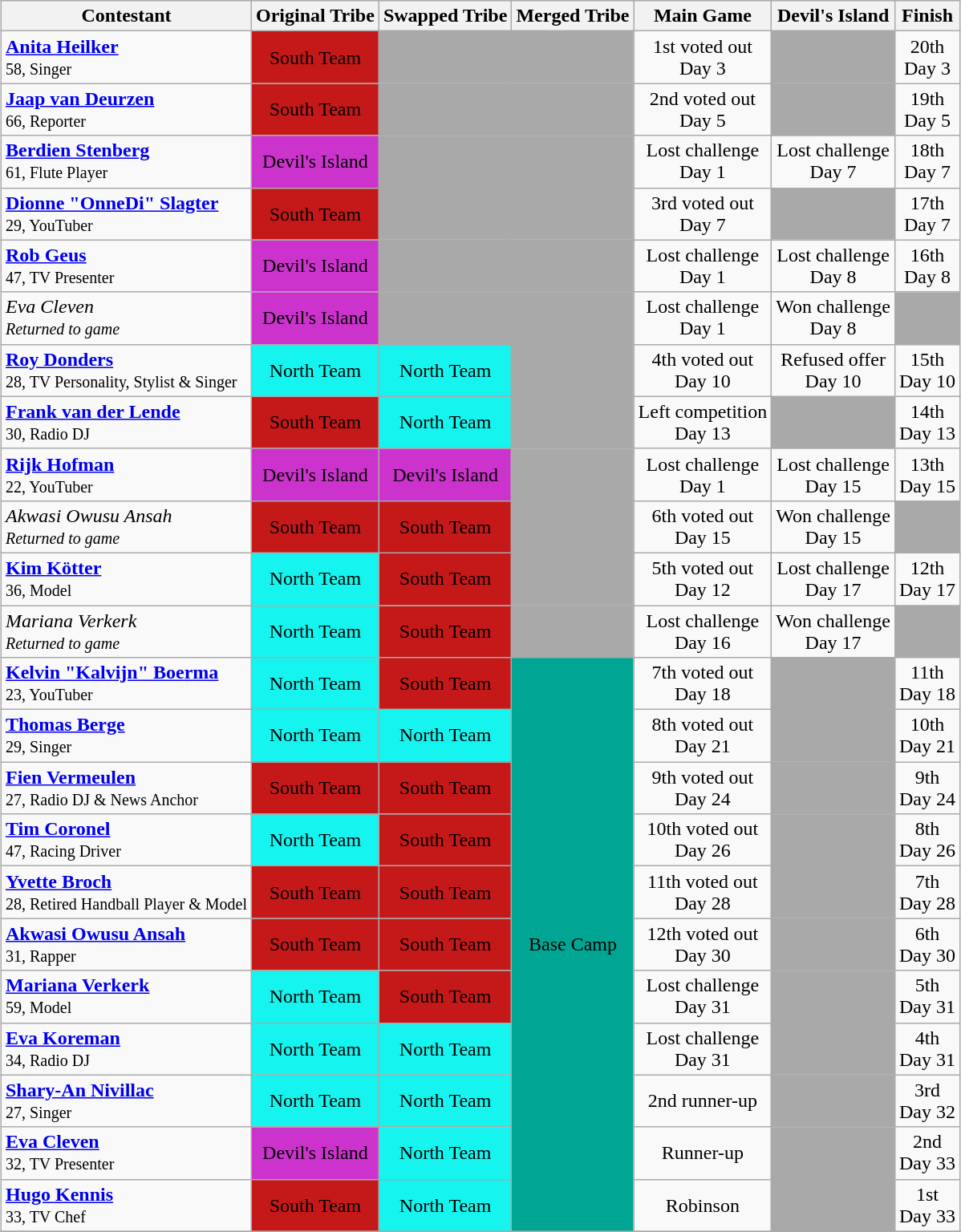<table class="wikitable" style="margin:auto; text-align:center">
<tr>
<th>Contestant</th>
<th>Original Tribe</th>
<th>Swapped Tribe</th>
<th>Merged Tribe</th>
<th>Main Game</th>
<th>Devil's Island</th>
<th>Finish</th>
</tr>
<tr>
<td align="left"><strong><a href='#'>Anita Heilker</a></strong><br><small>58, Singer</small></td>
<td bgcolor="#C51919">South Team</td>
<td bgcolor="darkgray"></td>
<td bgcolor="darkgray"></td>
<td>1st voted out<br>Day 3</td>
<td bgcolor="darkgray"></td>
<td>20th<br>Day 3</td>
</tr>
<tr>
<td align="left"><strong><a href='#'>Jaap van Deurzen</a></strong><br><small>66, Reporter</small></td>
<td bgcolor="#C51919">South Team</td>
<td bgcolor="darkgray"></td>
<td bgcolor="darkgray"></td>
<td>2nd voted out<br>Day 5</td>
<td bgcolor="darkgray"></td>
<td>19th<br>Day 5</td>
</tr>
<tr>
<td align="left"><strong><a href='#'>Berdien Stenberg</a></strong><br><small>61, Flute Player</small></td>
<td bgcolor="#CC33CC">Devil's Island</td>
<td bgcolor="darkgray"></td>
<td bgcolor="darkgray"></td>
<td>Lost challenge<br>Day 1</td>
<td>Lost challenge<br>Day 7</td>
<td>18th<br>Day 7</td>
</tr>
<tr>
<td align="left"><strong><a href='#'>Dionne "OnneDi" Slagter</a></strong><br><small>29, YouTuber</small></td>
<td bgcolor="#C51919">South Team</td>
<td bgcolor="darkgray"></td>
<td bgcolor="darkgray"></td>
<td>3rd voted out<br>Day 7</td>
<td bgcolor="darkgray"></td>
<td>17th<br>Day 7</td>
</tr>
<tr>
<td align="left"><strong><a href='#'>Rob Geus</a></strong><br><small>47, TV Presenter</small></td>
<td bgcolor="#CC33CC">Devil's Island</td>
<td bgcolor="darkgray"></td>
<td bgcolor="darkgray"></td>
<td>Lost challenge<br>Day 1</td>
<td>Lost challenge<br>Day 8</td>
<td>16th<br>Day 8</td>
</tr>
<tr>
<td align="left"><em>Eva Cleven<br><small>Returned to game</small></em></td>
<td bgcolor="#CC33CC">Devil's Island</td>
<td bgcolor="darkgray"></td>
<td bgcolor="darkgray"></td>
<td>Lost challenge<br>Day 1</td>
<td>Won challenge<br>Day 8</td>
<td bgcolor="darkgray"></td>
</tr>
<tr>
<td align="left"><strong><a href='#'>Roy Donders</a></strong><br><small>28, TV Personality, Stylist & Singer</small></td>
<td bgcolor="#15F4EE">North Team</td>
<td bgcolor="#15F4EE">North Team</td>
<td bgcolor="darkgray"></td>
<td>4th voted out<br>Day 10</td>
<td>Refused offer<br>Day 10</td>
<td>15th<br>Day 10</td>
</tr>
<tr>
<td align="left"><strong><a href='#'>Frank van der Lende</a></strong><br><small>30, Radio DJ</small></td>
<td bgcolor="#C51919">South Team</td>
<td bgcolor="#15F4EE">North Team</td>
<td bgcolor="darkgray"></td>
<td>Left competition<br>Day 13</td>
<td bgcolor="darkgray"></td>
<td>14th<br>Day 13</td>
</tr>
<tr>
<td align="left"><strong><a href='#'>Rijk Hofman</a></strong><br><small>22, YouTuber</small></td>
<td bgcolor="#CC33CC">Devil's Island</td>
<td bgcolor="#CC33CC">Devil's Island</td>
<td bgcolor="darkgray"></td>
<td>Lost challenge<br>Day 1</td>
<td>Lost challenge<br>Day 15</td>
<td>13th<br>Day 15</td>
</tr>
<tr>
<td align="left"><em>Akwasi Owusu Ansah<br><small>Returned to game</small></em></td>
<td bgcolor="#C51919">South Team</td>
<td bgcolor="#C51919">South Team</td>
<td bgcolor="darkgray"></td>
<td>6th voted out<br>Day 15</td>
<td>Won challenge<br>Day 15</td>
<td bgcolor="darkgray"></td>
</tr>
<tr>
<td align="left"><strong><a href='#'>Kim Kötter</a></strong><br><small>36, Model</small></td>
<td bgcolor="#15F4EE">North Team</td>
<td bgcolor="#C51919">South Team</td>
<td bgcolor="darkgray"></td>
<td>5th voted out<br>Day 12</td>
<td>Lost challenge<br>Day 17</td>
<td>12th<br>Day 17</td>
</tr>
<tr>
<td align="left"><em>Mariana Verkerk<br><small>Returned to game</small></em></td>
<td bgcolor="#15F4EE">North Team</td>
<td bgcolor="#C51919">South Team</td>
<td bgcolor="darkgray"></td>
<td>Lost challenge<br>Day 16</td>
<td>Won challenge<br>Day 17</td>
<td bgcolor="darkgray"></td>
</tr>
<tr>
<td align="left"><strong><a href='#'>Kelvin "Kalvijn" Boerma</a></strong><br><small>23, YouTuber</small></td>
<td bgcolor="#15F4EE">North Team</td>
<td bgcolor="#C51919">South Team</td>
<td rowspan="11" bgcolor="#00A693">Base Camp</td>
<td>7th voted out<br>Day 18</td>
<td bgcolor="darkgray"></td>
<td>11th<br>Day 18</td>
</tr>
<tr>
<td align="left"><strong><a href='#'>Thomas Berge</a></strong><br><small>29, Singer</small></td>
<td bgcolor="#15F4EE">North Team</td>
<td bgcolor="#15F4EE">North Team</td>
<td>8th voted out<br>Day 21</td>
<td bgcolor="darkgray"></td>
<td>10th<br>Day 21</td>
</tr>
<tr>
<td align="left"><strong><a href='#'>Fien Vermeulen</a></strong><br><small>27, Radio DJ & News Anchor</small></td>
<td bgcolor="#C51919">South Team</td>
<td bgcolor="#C51919">South Team</td>
<td>9th voted out<br>Day 24</td>
<td bgcolor="darkgray"></td>
<td>9th<br>Day 24</td>
</tr>
<tr>
<td align="left"><strong><a href='#'>Tim Coronel</a></strong><br><small>47, Racing Driver</small></td>
<td bgcolor="#15F4EE">North Team</td>
<td bgcolor="#C51919">South Team</td>
<td>10th voted out<br>Day 26</td>
<td bgcolor="darkgray"></td>
<td>8th<br>Day 26</td>
</tr>
<tr>
<td align="left"><strong><a href='#'>Yvette Broch</a></strong><br><small>28, Retired Handball Player & Model</small></td>
<td bgcolor="#C51919">South Team</td>
<td bgcolor="#C51919">South Team</td>
<td>11th voted out<br>Day 28</td>
<td bgcolor="darkgray"></td>
<td>7th<br>Day 28</td>
</tr>
<tr>
<td align="left"><strong><a href='#'>Akwasi Owusu Ansah</a></strong><br><small>31, Rapper</small></td>
<td bgcolor="#C51919">South Team</td>
<td bgcolor="#C51919">South Team</td>
<td>12th voted out<br>Day 30</td>
<td bgcolor="darkgray"></td>
<td>6th<br>Day 30</td>
</tr>
<tr>
<td align="left"><strong><a href='#'>Mariana Verkerk</a></strong><br><small>59, Model</small></td>
<td bgcolor="#15F4EE">North Team</td>
<td bgcolor="#C51919">South Team</td>
<td>Lost challenge<br>Day 31</td>
<td bgcolor="darkgray"></td>
<td>5th<br>Day 31</td>
</tr>
<tr>
<td align="left"><strong><a href='#'>Eva Koreman</a></strong><br><small>34, Radio DJ</small></td>
<td bgcolor="#15F4EE">North Team</td>
<td bgcolor="#15F4EE">North Team</td>
<td>Lost challenge<br>Day 31</td>
<td bgcolor="darkgray"></td>
<td>4th<br>Day 31</td>
</tr>
<tr>
<td align="left"><strong><a href='#'>Shary-An Nivillac</a></strong><br><small>27, Singer</small></td>
<td bgcolor="#15F4EE">North Team</td>
<td bgcolor="#15F4EE">North Team</td>
<td>2nd runner-up</td>
<td bgcolor="darkgray"></td>
<td>3rd<br>Day 32</td>
</tr>
<tr>
<td align="left"><strong><a href='#'>Eva Cleven</a></strong><br><small>32, TV Presenter</small></td>
<td bgcolor="#CC33CC">Devil's Island</td>
<td bgcolor="#15F4EE">North Team</td>
<td>Runner-up</td>
<td bgcolor="darkgray"></td>
<td>2nd<br>Day 33</td>
</tr>
<tr>
<td align="left"><strong><a href='#'>Hugo Kennis</a></strong><br><small>33, TV Chef</small></td>
<td bgcolor="#C51919">South Team</td>
<td bgcolor="#15F4EE">North Team</td>
<td>Robinson</td>
<td bgcolor="darkgray"></td>
<td>1st<br>Day 33</td>
</tr>
<tr>
</tr>
</table>
